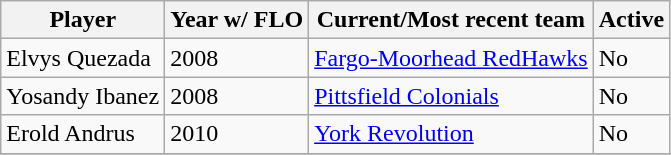<table class="wikitable">
<tr>
<th>Player</th>
<th>Year w/ FLO</th>
<th>Current/Most recent team</th>
<th>Active</th>
</tr>
<tr>
<td>Elvys Quezada</td>
<td>2008</td>
<td><a href='#'>Fargo-Moorhead RedHawks</a></td>
<td>No</td>
</tr>
<tr>
<td>Yosandy Ibanez</td>
<td>2008</td>
<td><a href='#'>Pittsfield Colonials</a></td>
<td>No</td>
</tr>
<tr>
<td>Erold Andrus</td>
<td>2010</td>
<td><a href='#'>York Revolution</a></td>
<td>No</td>
</tr>
<tr>
</tr>
</table>
